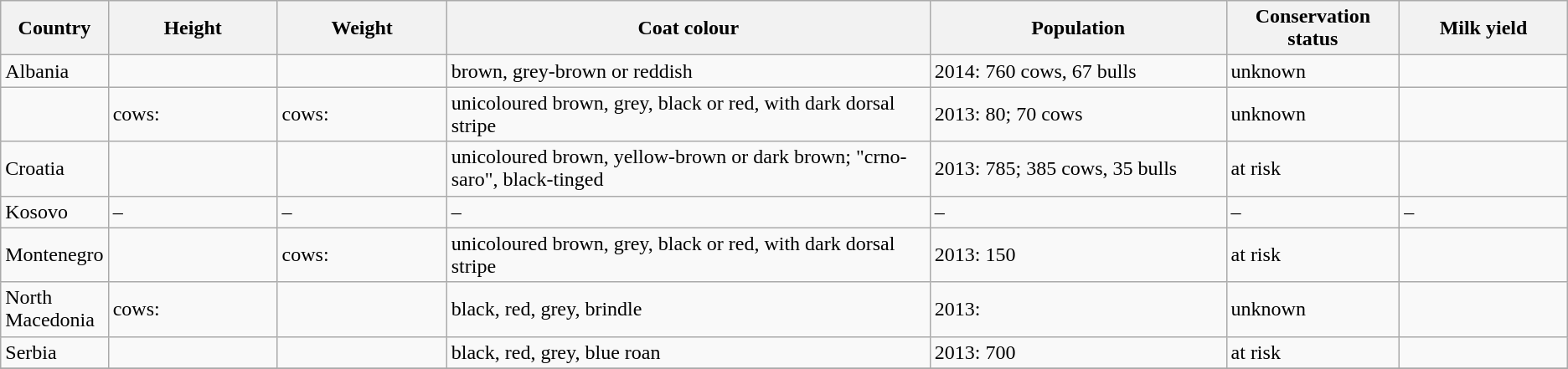<table class="wikitable">
<tr>
<th>Country</th>
<th style="width: 100pt">Height</th>
<th style="width: 100pt">Weight</th>
<th style="width: 300pt">Coat colour</th>
<th style="width: 180pt">Population</th>
<th style="width: 100pt">Conservation status</th>
<th style="width: 100pt">Milk yield</th>
</tr>
<tr>
<td>Albania</td>
<td></td>
<td></td>
<td>brown, grey-brown or reddish</td>
<td>2014: 760 cows, 67 bulls</td>
<td>unknown</td>
<td></td>
</tr>
<tr>
<td></td>
<td>cows: </td>
<td>cows: </td>
<td>unicoloured brown, grey, black or red, with dark dorsal stripe</td>
<td>2013: 80; 70 cows</td>
<td>unknown</td>
<td></td>
</tr>
<tr>
<td>Croatia</td>
<td></td>
<td></td>
<td>unicoloured brown, yellow-brown or dark brown; "crno-saro", black-tinged</td>
<td>2013: 785; 385 cows, 35 bulls</td>
<td>at risk</td>
<td></td>
</tr>
<tr>
<td>Kosovo</td>
<td>–</td>
<td>–</td>
<td>–</td>
<td>–</td>
<td>–</td>
<td>–</td>
</tr>
<tr>
<td>Montenegro</td>
<td></td>
<td>cows: </td>
<td>unicoloured brown, grey, black or red, with dark dorsal stripe</td>
<td>2013: 150</td>
<td>at risk</td>
<td></td>
</tr>
<tr>
<td>North Macedonia</td>
<td>cows: </td>
<td></td>
<td>black, red, grey, brindle</td>
<td>2013: </td>
<td>unknown</td>
<td></td>
</tr>
<tr>
<td>Serbia</td>
<td></td>
<td></td>
<td>black, red, grey, blue roan</td>
<td>2013: 700</td>
<td>at risk</td>
<td></td>
</tr>
<tr>
</tr>
</table>
